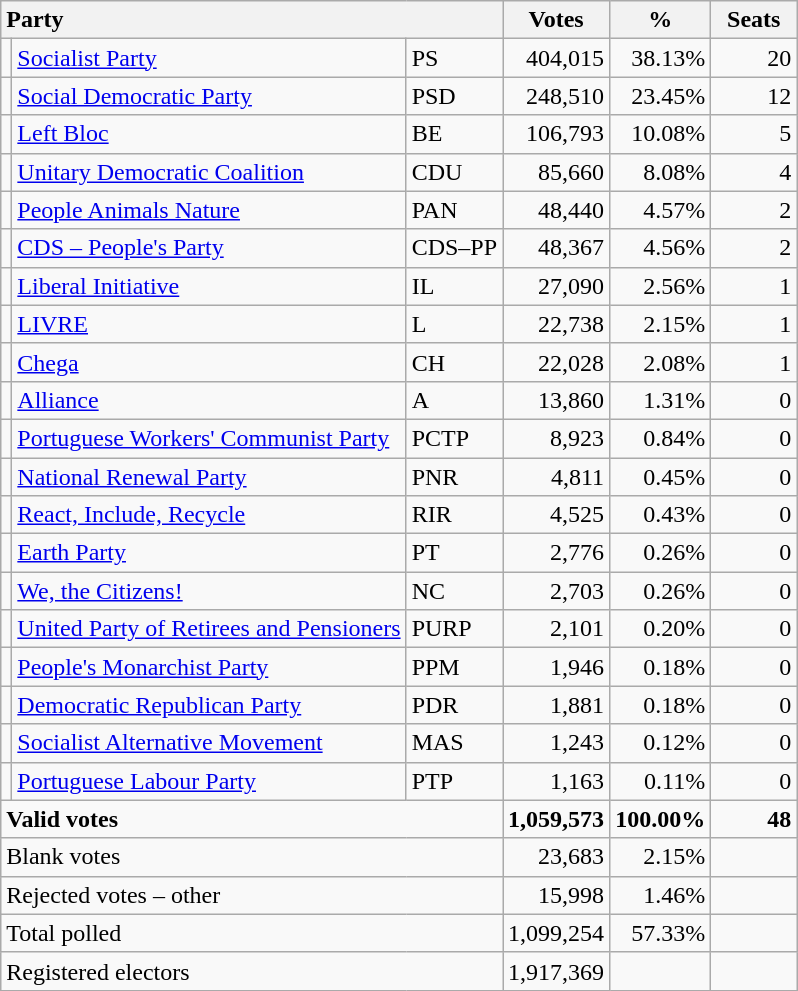<table class="wikitable" border="1" style="text-align:right;">
<tr>
<th style="text-align:left;" colspan=3>Party</th>
<th align=center width="50">Votes</th>
<th align=center width="50">%</th>
<th align=center width="50">Seats</th>
</tr>
<tr>
<td></td>
<td align=left><a href='#'>Socialist Party</a></td>
<td align=left>PS</td>
<td>404,015</td>
<td>38.13%</td>
<td>20</td>
</tr>
<tr>
<td></td>
<td align=left><a href='#'>Social Democratic Party</a></td>
<td align=left>PSD</td>
<td>248,510</td>
<td>23.45%</td>
<td>12</td>
</tr>
<tr>
<td></td>
<td align=left><a href='#'>Left Bloc</a></td>
<td align=left>BE</td>
<td>106,793</td>
<td>10.08%</td>
<td>5</td>
</tr>
<tr>
<td></td>
<td align=left style="white-space: nowrap;"><a href='#'>Unitary Democratic Coalition</a></td>
<td align=left>CDU</td>
<td>85,660</td>
<td>8.08%</td>
<td>4</td>
</tr>
<tr>
<td></td>
<td align=left><a href='#'>People Animals Nature</a></td>
<td align=left>PAN</td>
<td>48,440</td>
<td>4.57%</td>
<td>2</td>
</tr>
<tr>
<td></td>
<td align=left><a href='#'>CDS – People's Party</a></td>
<td align=left style="white-space: nowrap;">CDS–PP</td>
<td>48,367</td>
<td>4.56%</td>
<td>2</td>
</tr>
<tr>
<td></td>
<td align=left><a href='#'>Liberal Initiative</a></td>
<td align=left>IL</td>
<td>27,090</td>
<td>2.56%</td>
<td>1</td>
</tr>
<tr>
<td></td>
<td align=left><a href='#'>LIVRE</a></td>
<td align=left>L</td>
<td>22,738</td>
<td>2.15%</td>
<td>1</td>
</tr>
<tr>
<td></td>
<td align=left><a href='#'>Chega</a></td>
<td align=left>CH</td>
<td>22,028</td>
<td>2.08%</td>
<td>1</td>
</tr>
<tr>
<td></td>
<td align=left><a href='#'>Alliance</a></td>
<td align=left>A</td>
<td>13,860</td>
<td>1.31%</td>
<td>0</td>
</tr>
<tr>
<td></td>
<td align=left><a href='#'>Portuguese Workers' Communist Party</a></td>
<td align=left>PCTP</td>
<td>8,923</td>
<td>0.84%</td>
<td>0</td>
</tr>
<tr>
<td></td>
<td align=left><a href='#'>National Renewal Party</a></td>
<td align=left>PNR</td>
<td>4,811</td>
<td>0.45%</td>
<td>0</td>
</tr>
<tr>
<td></td>
<td align=left><a href='#'>React, Include, Recycle</a></td>
<td align=left>RIR</td>
<td>4,525</td>
<td>0.43%</td>
<td>0</td>
</tr>
<tr>
<td></td>
<td align=left><a href='#'>Earth Party</a></td>
<td align=left>PT</td>
<td>2,776</td>
<td>0.26%</td>
<td>0</td>
</tr>
<tr>
<td></td>
<td align=left><a href='#'>We, the Citizens!</a></td>
<td align=left>NC</td>
<td>2,703</td>
<td>0.26%</td>
<td>0</td>
</tr>
<tr>
<td></td>
<td align=left><a href='#'>United Party of Retirees and Pensioners</a></td>
<td align=left>PURP</td>
<td>2,101</td>
<td>0.20%</td>
<td>0</td>
</tr>
<tr>
<td></td>
<td align=left><a href='#'>People's Monarchist Party</a></td>
<td align=left>PPM</td>
<td>1,946</td>
<td>0.18%</td>
<td>0</td>
</tr>
<tr>
<td></td>
<td align=left><a href='#'>Democratic Republican Party</a></td>
<td align=left>PDR</td>
<td>1,881</td>
<td>0.18%</td>
<td>0</td>
</tr>
<tr>
<td></td>
<td align=left><a href='#'>Socialist Alternative Movement</a></td>
<td align=left>MAS</td>
<td>1,243</td>
<td>0.12%</td>
<td>0</td>
</tr>
<tr>
<td></td>
<td align=left><a href='#'>Portuguese Labour Party</a></td>
<td align=left>PTP</td>
<td>1,163</td>
<td>0.11%</td>
<td>0</td>
</tr>
<tr style="font-weight:bold">
<td align=left colspan=3>Valid votes</td>
<td>1,059,573</td>
<td>100.00%</td>
<td>48</td>
</tr>
<tr>
<td align=left colspan=3>Blank votes</td>
<td>23,683</td>
<td>2.15%</td>
<td></td>
</tr>
<tr>
<td align=left colspan=3>Rejected votes – other</td>
<td>15,998</td>
<td>1.46%</td>
<td></td>
</tr>
<tr>
<td align=left colspan=3>Total polled</td>
<td>1,099,254</td>
<td>57.33%</td>
<td></td>
</tr>
<tr>
<td align=left colspan=3>Registered electors</td>
<td>1,917,369</td>
<td></td>
<td></td>
</tr>
</table>
